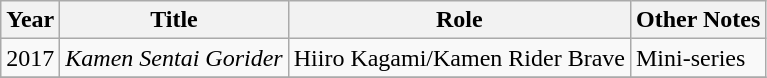<table class="wikitable">
<tr>
<th>Year</th>
<th>Title</th>
<th>Role</th>
<th>Other Notes</th>
</tr>
<tr>
<td>2017</td>
<td><em>Kamen Sentai Gorider</em></td>
<td>Hiiro Kagami/Kamen Rider Brave</td>
<td>Mini-series</td>
</tr>
<tr>
</tr>
</table>
